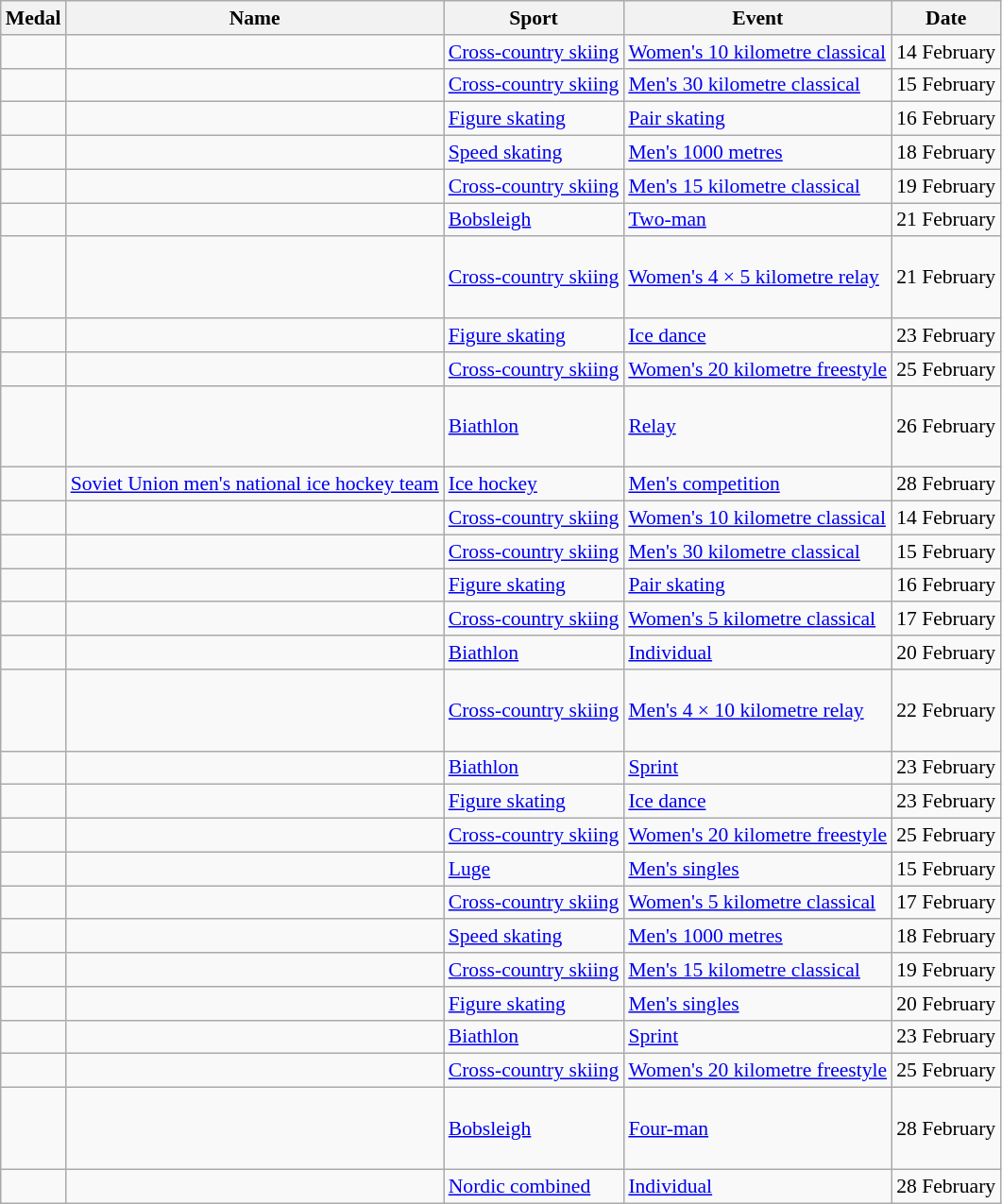<table class="wikitable sortable" style="font-size:90%">
<tr>
<th>Medal</th>
<th>Name</th>
<th>Sport</th>
<th>Event</th>
<th>Date</th>
</tr>
<tr>
<td></td>
<td></td>
<td><a href='#'>Cross-country skiing</a></td>
<td><a href='#'>Women's 10 kilometre classical</a></td>
<td>14 February</td>
</tr>
<tr>
<td></td>
<td></td>
<td><a href='#'>Cross-country skiing</a></td>
<td><a href='#'>Men's 30 kilometre classical</a></td>
<td>15 February</td>
</tr>
<tr>
<td></td>
<td> <br> </td>
<td><a href='#'>Figure skating</a></td>
<td><a href='#'>Pair skating</a></td>
<td>16 February</td>
</tr>
<tr>
<td></td>
<td></td>
<td><a href='#'>Speed skating</a></td>
<td><a href='#'>Men's 1000 metres</a></td>
<td>18 February</td>
</tr>
<tr>
<td></td>
<td></td>
<td><a href='#'>Cross-country skiing</a></td>
<td><a href='#'>Men's 15 kilometre classical</a></td>
<td>19 February</td>
</tr>
<tr>
<td></td>
<td> <br> </td>
<td><a href='#'>Bobsleigh</a></td>
<td><a href='#'>Two-man</a></td>
<td>21 February</td>
</tr>
<tr>
<td></td>
<td> <br>  <br>  <br> </td>
<td><a href='#'>Cross-country skiing</a></td>
<td><a href='#'>Women's 4 × 5 kilometre relay</a></td>
<td>21 February</td>
</tr>
<tr>
<td></td>
<td> <br> </td>
<td><a href='#'>Figure skating</a></td>
<td><a href='#'>Ice dance</a></td>
<td>23 February</td>
</tr>
<tr>
<td></td>
<td></td>
<td><a href='#'>Cross-country skiing</a></td>
<td><a href='#'>Women's 20 kilometre freestyle</a></td>
<td>25 February</td>
</tr>
<tr>
<td></td>
<td> <br>  <br>  <br> </td>
<td><a href='#'>Biathlon</a></td>
<td><a href='#'>Relay</a></td>
<td>26 February</td>
</tr>
<tr>
<td></td>
<td><a href='#'>Soviet Union men's national ice hockey team</a><br></td>
<td><a href='#'>Ice hockey</a></td>
<td><a href='#'>Men's competition</a></td>
<td>28 February</td>
</tr>
<tr>
<td></td>
<td></td>
<td><a href='#'>Cross-country skiing</a></td>
<td><a href='#'>Women's 10 kilometre classical</a></td>
<td>14 February</td>
</tr>
<tr>
<td></td>
<td></td>
<td><a href='#'>Cross-country skiing</a></td>
<td><a href='#'>Men's 30 kilometre classical</a></td>
<td>15 February</td>
</tr>
<tr>
<td></td>
<td> <br> </td>
<td><a href='#'>Figure skating</a></td>
<td><a href='#'>Pair skating</a></td>
<td>16 February</td>
</tr>
<tr>
<td></td>
<td></td>
<td><a href='#'>Cross-country skiing</a></td>
<td><a href='#'>Women's 5 kilometre classical</a></td>
<td>17 February</td>
</tr>
<tr>
<td></td>
<td></td>
<td><a href='#'>Biathlon</a></td>
<td><a href='#'>Individual</a></td>
<td>20 February</td>
</tr>
<tr>
<td></td>
<td> <br>  <br>  <br> </td>
<td><a href='#'>Cross-country skiing</a></td>
<td><a href='#'>Men's 4 × 10 kilometre relay</a></td>
<td>22 February</td>
</tr>
<tr>
<td></td>
<td></td>
<td><a href='#'>Biathlon</a></td>
<td><a href='#'>Sprint</a></td>
<td>23 February</td>
</tr>
<tr>
<td></td>
<td> <br> </td>
<td><a href='#'>Figure skating</a></td>
<td><a href='#'>Ice dance</a></td>
<td>23 February</td>
</tr>
<tr>
<td></td>
<td></td>
<td><a href='#'>Cross-country skiing</a></td>
<td><a href='#'>Women's 20 kilometre freestyle</a></td>
<td>25 February</td>
</tr>
<tr>
<td></td>
<td></td>
<td><a href='#'>Luge</a></td>
<td><a href='#'>Men's singles</a></td>
<td>15 February</td>
</tr>
<tr>
<td></td>
<td></td>
<td><a href='#'>Cross-country skiing</a></td>
<td><a href='#'>Women's 5 kilometre classical</a></td>
<td>17 February</td>
</tr>
<tr>
<td></td>
<td></td>
<td><a href='#'>Speed skating</a></td>
<td><a href='#'>Men's 1000 metres</a></td>
<td>18 February</td>
</tr>
<tr>
<td></td>
<td></td>
<td><a href='#'>Cross-country skiing</a></td>
<td><a href='#'>Men's 15 kilometre classical</a></td>
<td>19 February</td>
</tr>
<tr>
<td></td>
<td></td>
<td><a href='#'>Figure skating</a></td>
<td><a href='#'>Men's singles</a></td>
<td>20 February</td>
</tr>
<tr>
<td></td>
<td></td>
<td><a href='#'>Biathlon</a></td>
<td><a href='#'>Sprint</a></td>
<td>23 February</td>
</tr>
<tr>
<td></td>
<td></td>
<td><a href='#'>Cross-country skiing</a></td>
<td><a href='#'>Women's 20 kilometre freestyle</a></td>
<td>25 February</td>
</tr>
<tr>
<td></td>
<td> <br>  <br>  <br> </td>
<td><a href='#'>Bobsleigh</a></td>
<td><a href='#'>Four-man</a></td>
<td>28 February</td>
</tr>
<tr>
<td></td>
<td></td>
<td><a href='#'>Nordic combined</a></td>
<td><a href='#'>Individual</a></td>
<td>28 February</td>
</tr>
</table>
